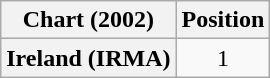<table class="wikitable plainrowheaders" style="text-align:center">
<tr>
<th scope="col">Chart (2002)</th>
<th scope="col">Position</th>
</tr>
<tr>
<th scope="row">Ireland (IRMA)</th>
<td>1</td>
</tr>
</table>
